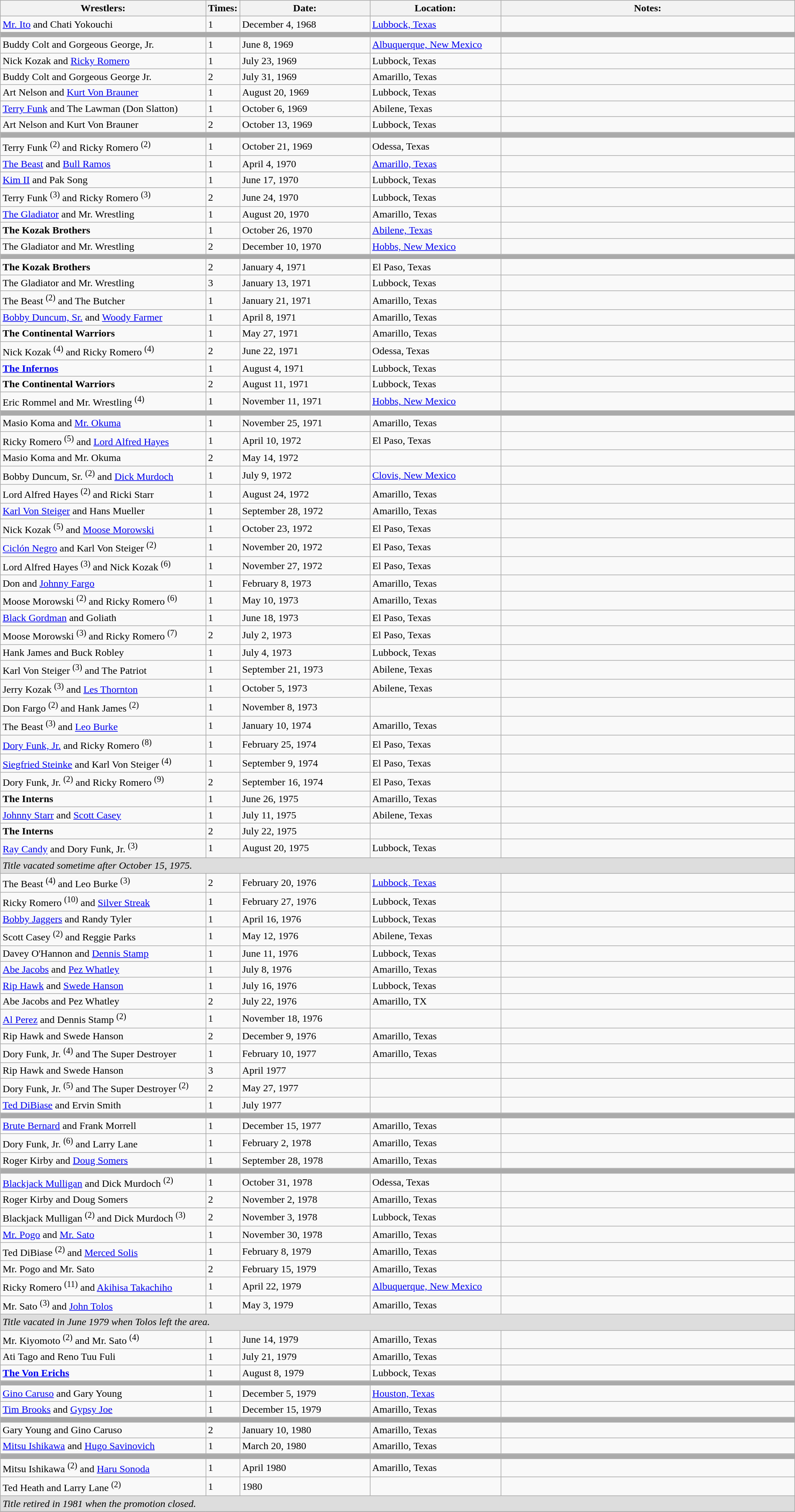<table class="wikitable" width=100%>
<tr>
<th width=27%>Wrestlers:</th>
<th width=0%>Times:</th>
<th width=17%>Date:</th>
<th width=17%>Location:</th>
<th width=39%>Notes:</th>
</tr>
<tr>
<td><a href='#'>Mr. Ito</a> and Chati Yokouchi</td>
<td>1</td>
<td>December 4, 1968</td>
<td><a href='#'>Lubbock, Texas</a></td>
<td></td>
</tr>
<tr>
<td style="background: #aaaaaa;" colspan=5></td>
</tr>
<tr>
<td>Buddy Colt and Gorgeous George, Jr.</td>
<td>1</td>
<td>June 8, 1969</td>
<td><a href='#'>Albuquerque, New Mexico</a></td>
<td></td>
</tr>
<tr>
<td>Nick Kozak and <a href='#'>Ricky Romero</a></td>
<td>1</td>
<td>July 23, 1969</td>
<td>Lubbock, Texas</td>
<td></td>
</tr>
<tr>
<td>Buddy Colt and Gorgeous George Jr.</td>
<td>2</td>
<td>July 31, 1969</td>
<td>Amarillo, Texas</td>
<td></td>
</tr>
<tr>
<td>Art Nelson and <a href='#'>Kurt Von Brauner</a></td>
<td>1</td>
<td>August 20, 1969</td>
<td>Lubbock, Texas</td>
<td></td>
</tr>
<tr>
<td><a href='#'>Terry Funk</a> and The Lawman (Don Slatton)</td>
<td>1</td>
<td>October 6, 1969</td>
<td>Abilene, Texas</td>
<td></td>
</tr>
<tr>
<td>Art Nelson and Kurt Von Brauner</td>
<td>2</td>
<td>October 13, 1969</td>
<td>Lubbock, Texas</td>
<td></td>
</tr>
<tr>
<td style="background: #aaaaaa;" colspan=5></td>
</tr>
<tr>
<td>Terry Funk <sup>(2)</sup> and Ricky Romero <sup>(2)</sup></td>
<td>1</td>
<td>October 21, 1969</td>
<td>Odessa, Texas</td>
<td></td>
</tr>
<tr>
<td><a href='#'>The Beast</a> and <a href='#'>Bull Ramos</a></td>
<td>1</td>
<td>April 4, 1970</td>
<td><a href='#'>Amarillo, Texas</a></td>
<td></td>
</tr>
<tr>
<td><a href='#'>Kim II</a> and Pak Song</td>
<td>1</td>
<td>June 17, 1970</td>
<td>Lubbock, Texas</td>
<td></td>
</tr>
<tr>
<td>Terry Funk <sup>(3)</sup> and Ricky Romero <sup>(3)</sup></td>
<td>2</td>
<td>June 24, 1970</td>
<td>Lubbock, Texas</td>
<td></td>
</tr>
<tr>
<td><a href='#'>The Gladiator</a> and Mr. Wrestling </td>
<td>1</td>
<td>August 20, 1970</td>
<td>Amarillo, Texas</td>
<td></td>
</tr>
<tr>
<td><strong>The Kozak Brothers</strong><br></td>
<td>1</td>
<td>October 26, 1970</td>
<td><a href='#'>Abilene, Texas</a></td>
<td></td>
</tr>
<tr>
<td>The Gladiator and Mr. Wrestling</td>
<td>2</td>
<td>December 10, 1970 </td>
<td><a href='#'>Hobbs, New Mexico</a></td>
<td></td>
</tr>
<tr>
<td style="background: #aaaaaa;" colspan=5></td>
</tr>
<tr>
<td><strong>The Kozak Brothers</strong><br></td>
<td>2</td>
<td>January 4, 1971</td>
<td>El Paso, Texas</td>
<td></td>
</tr>
<tr>
<td>The Gladiator and Mr. Wrestling</td>
<td>3</td>
<td>January 13, 1971</td>
<td>Lubbock, Texas</td>
<td></td>
</tr>
<tr>
<td>The Beast <sup>(2)</sup> and The Butcher</td>
<td>1</td>
<td>January 21, 1971</td>
<td>Amarillo, Texas</td>
<td></td>
</tr>
<tr>
<td><a href='#'>Bobby Duncum, Sr.</a> and <a href='#'>Woody Farmer</a></td>
<td>1</td>
<td>April 8, 1971</td>
<td>Amarillo, Texas</td>
<td></td>
</tr>
<tr>
<td><strong>The Continental Warriors</strong><br></td>
<td>1</td>
<td>May 27, 1971</td>
<td>Amarillo, Texas</td>
<td></td>
</tr>
<tr>
<td>Nick Kozak <sup>(4)</sup> and Ricky Romero <sup>(4)</sup></td>
<td>2</td>
<td>June 22, 1971</td>
<td>Odessa, Texas</td>
<td></td>
</tr>
<tr>
<td><strong><a href='#'>The Infernos</a></strong><br></td>
<td>1</td>
<td>August 4, 1971</td>
<td>Lubbock, Texas</td>
<td></td>
</tr>
<tr>
<td><strong>The Continental Warriors</strong><br></td>
<td>2</td>
<td>August 11, 1971</td>
<td>Lubbock, Texas</td>
<td></td>
</tr>
<tr>
<td>Eric Rommel and Mr. Wrestling <sup>(4)</sup></td>
<td>1</td>
<td>November 11, 1971</td>
<td><a href='#'>Hobbs, New Mexico</a></td>
<td></td>
</tr>
<tr>
<td style="background: #aaaaaa;" colspan=5></td>
</tr>
<tr>
<td>Masio Koma and <a href='#'>Mr. Okuma</a></td>
<td>1</td>
<td>November 25, 1971</td>
<td>Amarillo, Texas</td>
<td></td>
</tr>
<tr>
<td>Ricky Romero <sup>(5)</sup> and <a href='#'>Lord Alfred Hayes</a></td>
<td>1</td>
<td>April 10, 1972</td>
<td>El Paso, Texas</td>
<td></td>
</tr>
<tr>
<td>Masio Koma and Mr. Okuma</td>
<td>2</td>
<td>May 14, 1972 </td>
<td></td>
<td></td>
</tr>
<tr>
<td>Bobby Duncum, Sr. <sup>(2)</sup> and <a href='#'>Dick Murdoch</a></td>
<td>1</td>
<td>July 9, 1972</td>
<td><a href='#'>Clovis, New Mexico</a></td>
<td></td>
</tr>
<tr>
<td>Lord Alfred Hayes <sup>(2)</sup> and Ricki Starr</td>
<td>1</td>
<td>August 24, 1972</td>
<td>Amarillo, Texas</td>
<td></td>
</tr>
<tr>
<td><a href='#'>Karl Von Steiger</a> and Hans Mueller</td>
<td>1</td>
<td>September 28, 1972</td>
<td>Amarillo, Texas</td>
<td></td>
</tr>
<tr>
<td>Nick Kozak <sup>(5)</sup> and <a href='#'>Moose Morowski</a></td>
<td>1</td>
<td>October 23, 1972</td>
<td>El Paso, Texas</td>
<td></td>
</tr>
<tr>
<td><a href='#'>Ciclón Negro</a> and Karl Von Steiger <sup>(2)</sup></td>
<td>1</td>
<td>November 20, 1972</td>
<td>El Paso, Texas</td>
<td></td>
</tr>
<tr>
<td>Lord Alfred Hayes <sup>(3)</sup> and Nick Kozak <sup>(6)</sup></td>
<td>1</td>
<td>November 27, 1972</td>
<td>El Paso, Texas</td>
<td></td>
</tr>
<tr>
<td>Don and <a href='#'>Johnny Fargo</a></td>
<td>1</td>
<td>February 8, 1973</td>
<td>Amarillo, Texas</td>
<td></td>
</tr>
<tr>
<td>Moose Morowski <sup>(2)</sup> and Ricky Romero <sup>(6)</sup></td>
<td>1</td>
<td>May 10, 1973</td>
<td>Amarillo, Texas</td>
<td></td>
</tr>
<tr>
<td><a href='#'>Black Gordman</a> and Goliath</td>
<td>1</td>
<td>June 18, 1973</td>
<td>El Paso, Texas</td>
<td></td>
</tr>
<tr>
<td>Moose Morowski <sup>(3)</sup> and Ricky Romero <sup>(7)</sup></td>
<td>2</td>
<td>July 2, 1973</td>
<td>El Paso, Texas</td>
<td></td>
</tr>
<tr>
<td>Hank James and Buck Robley</td>
<td>1</td>
<td>July 4, 1973</td>
<td>Lubbock, Texas</td>
<td></td>
</tr>
<tr>
<td>Karl Von Steiger <sup>(3)</sup> and The Patriot</td>
<td>1</td>
<td>September 21, 1973</td>
<td>Abilene, Texas</td>
<td></td>
</tr>
<tr>
<td>Jerry Kozak <sup>(3)</sup> and <a href='#'>Les Thornton</a></td>
<td>1</td>
<td>October 5, 1973</td>
<td>Abilene, Texas</td>
<td></td>
</tr>
<tr>
<td>Don Fargo <sup>(2)</sup> and Hank James <sup>(2)</sup></td>
<td>1</td>
<td>November 8, 1973 </td>
<td></td>
<td></td>
</tr>
<tr>
<td>The Beast <sup>(3)</sup> and <a href='#'>Leo Burke</a></td>
<td>1</td>
<td>January 10, 1974</td>
<td>Amarillo, Texas</td>
<td></td>
</tr>
<tr>
<td><a href='#'>Dory Funk, Jr.</a> and Ricky Romero <sup>(8)</sup></td>
<td>1</td>
<td>February 25, 1974</td>
<td>El Paso, Texas</td>
<td></td>
</tr>
<tr>
<td><a href='#'>Siegfried Steinke</a> and Karl Von Steiger <sup>(4)</sup></td>
<td>1</td>
<td>September 9, 1974</td>
<td>El Paso, Texas</td>
<td></td>
</tr>
<tr>
<td>Dory Funk, Jr. <sup>(2)</sup> and Ricky Romero <sup>(9)</sup></td>
<td>2</td>
<td>September 16, 1974</td>
<td>El Paso, Texas</td>
<td></td>
</tr>
<tr>
<td><strong>The Interns</strong><br></td>
<td>1</td>
<td>June 26, 1975</td>
<td>Amarillo, Texas</td>
<td></td>
</tr>
<tr>
<td><a href='#'>Johnny Starr</a> and <a href='#'>Scott Casey</a></td>
<td>1</td>
<td>July 11, 1975</td>
<td>Abilene, Texas</td>
<td></td>
</tr>
<tr>
<td><strong>The Interns</strong><br></td>
<td>2</td>
<td>July 22, 1975 </td>
<td></td>
<td></td>
</tr>
<tr>
<td><a href='#'>Ray Candy</a> and Dory Funk, Jr. <sup>(3)</sup></td>
<td>1</td>
<td>August 20, 1975</td>
<td>Lubbock, Texas</td>
<td></td>
</tr>
<tr>
<td style="background: #dddddd;" colspan=5><em>Title vacated sometime after October 15, 1975.</em></td>
</tr>
<tr>
<td>The Beast <sup>(4)</sup> and Leo Burke <sup>(3)</sup></td>
<td>2</td>
<td>February 20, 1976</td>
<td><a href='#'>Lubbock, Texas</a></td>
<td></td>
</tr>
<tr>
<td>Ricky Romero <sup>(10)</sup> and <a href='#'>Silver Streak</a></td>
<td>1</td>
<td>February 27, 1976</td>
<td>Lubbock, Texas</td>
<td></td>
</tr>
<tr>
<td><a href='#'>Bobby Jaggers</a> and Randy Tyler</td>
<td>1</td>
<td>April 16, 1976</td>
<td>Lubbock, Texas</td>
<td></td>
</tr>
<tr>
<td>Scott Casey <sup>(2)</sup> and Reggie Parks</td>
<td>1</td>
<td>May 12, 1976</td>
<td>Abilene, Texas</td>
<td></td>
</tr>
<tr>
<td>Davey O'Hannon	and <a href='#'>Dennis Stamp</a></td>
<td>1</td>
<td>June 11, 1976</td>
<td>Lubbock, Texas</td>
<td></td>
</tr>
<tr>
<td><a href='#'>Abe Jacobs</a> and <a href='#'>Pez Whatley</a></td>
<td>1</td>
<td>July 8, 1976</td>
<td>Amarillo, Texas</td>
<td></td>
</tr>
<tr>
<td><a href='#'>Rip Hawk</a> and <a href='#'>Swede Hanson</a></td>
<td>1</td>
<td>July 16, 1976</td>
<td>Lubbock, Texas</td>
<td></td>
</tr>
<tr>
<td>Abe Jacobs and Pez Whatley</td>
<td>2</td>
<td>July 22, 1976</td>
<td>Amarillo, TX</td>
<td></td>
</tr>
<tr>
<td><a href='#'>Al Perez</a> and Dennis Stamp <sup>(2)</sup></td>
<td>1</td>
<td>November 18, 1976 </td>
<td></td>
<td></td>
</tr>
<tr>
<td>Rip Hawk and Swede Hanson</td>
<td>2</td>
<td>December 9, 1976</td>
<td>Amarillo, Texas</td>
<td></td>
</tr>
<tr>
<td>Dory Funk, Jr. <sup>(4)</sup> and The Super Destroyer</td>
<td>1</td>
<td>February 10, 1977</td>
<td>Amarillo, Texas</td>
<td></td>
</tr>
<tr>
<td>Rip Hawk and Swede Hanson</td>
<td>3</td>
<td>April 1977 </td>
<td></td>
<td></td>
</tr>
<tr>
<td>Dory Funk, Jr. <sup>(5)</sup> and The Super Destroyer <sup>(2)</sup></td>
<td>2</td>
<td>May 27, 1977 </td>
<td></td>
<td></td>
</tr>
<tr>
<td><a href='#'>Ted DiBiase</a> and Ervin Smith</td>
<td>1</td>
<td>July 1977 </td>
<td></td>
<td></td>
</tr>
<tr>
<td style="background: #aaaaaa;" colspan=5></td>
</tr>
<tr>
<td><a href='#'>Brute Bernard</a> and Frank Morrell</td>
<td>1</td>
<td>December 15, 1977</td>
<td>Amarillo, Texas</td>
<td></td>
</tr>
<tr>
<td>Dory Funk, Jr. <sup>(6)</sup> and Larry Lane</td>
<td>1</td>
<td>February 2, 1978</td>
<td>Amarillo, Texas</td>
<td></td>
</tr>
<tr>
<td>Roger Kirby and <a href='#'>Doug Somers</a></td>
<td>1</td>
<td>September 28, 1978</td>
<td>Amarillo, Texas</td>
<td></td>
</tr>
<tr>
<td style="background: #aaaaaa;" colspan=5></td>
</tr>
<tr>
<td><a href='#'>Blackjack Mulligan</a> and Dick Murdoch <sup>(2)</sup></td>
<td>1</td>
<td>October 31, 1978</td>
<td>Odessa, Texas</td>
<td></td>
</tr>
<tr>
<td>Roger Kirby and Doug Somers</td>
<td>2</td>
<td>November 2, 1978</td>
<td>Amarillo, Texas</td>
<td></td>
</tr>
<tr>
<td>Blackjack Mulligan <sup>(2)</sup> and Dick Murdoch <sup>(3)</sup></td>
<td>2</td>
<td>November 3, 1978</td>
<td>Lubbock, Texas</td>
<td></td>
</tr>
<tr>
<td><a href='#'>Mr. Pogo</a> and <a href='#'>Mr. Sato</a></td>
<td>1</td>
<td>November 30, 1978</td>
<td>Amarillo, Texas</td>
<td></td>
</tr>
<tr>
<td>Ted DiBiase <sup>(2)</sup> and <a href='#'>Merced Solis</a></td>
<td>1</td>
<td>February 8, 1979</td>
<td>Amarillo, Texas</td>
<td></td>
</tr>
<tr>
<td>Mr. Pogo and Mr. Sato</td>
<td>2</td>
<td>February 15, 1979</td>
<td>Amarillo, Texas</td>
<td></td>
</tr>
<tr>
<td>Ricky Romero <sup>(11)</sup> and <a href='#'>Akihisa Takachiho</a></td>
<td>1</td>
<td>April 22, 1979</td>
<td><a href='#'>Albuquerque, New Mexico</a></td>
<td></td>
</tr>
<tr>
<td>Mr. Sato <sup>(3)</sup> and <a href='#'>John Tolos</a></td>
<td>1</td>
<td>May 3, 1979</td>
<td>Amarillo, Texas</td>
<td></td>
</tr>
<tr>
<td style="background: #dddddd;" colspan=5><em>Title vacated in June 1979 when Tolos left the area.</em></td>
</tr>
<tr>
<td>Mr. Kiyomoto <sup>(2)</sup> and Mr. Sato <sup>(4)</sup></td>
<td>1</td>
<td>June 14, 1979</td>
<td>Amarillo, Texas</td>
<td></td>
</tr>
<tr>
<td>Ati Tago and Reno Tuu Fuli</td>
<td>1</td>
<td>July 21, 1979</td>
<td>Amarillo, Texas</td>
<td></td>
</tr>
<tr>
<td><strong><a href='#'>The Von Erichs</a></strong><br></td>
<td>1</td>
<td>August 8, 1979</td>
<td>Lubbock, Texas</td>
<td></td>
</tr>
<tr>
<td style="background: #aaaaaa;" colspan=5></td>
</tr>
<tr>
<td><a href='#'>Gino Caruso</a> and Gary Young</td>
<td>1</td>
<td>December 5, 1979 </td>
<td><a href='#'>Houston, Texas</a></td>
<td></td>
</tr>
<tr>
<td><a href='#'>Tim Brooks</a> and <a href='#'>Gypsy Joe</a></td>
<td>1</td>
<td>December 15, 1979</td>
<td>Amarillo, Texas</td>
<td></td>
</tr>
<tr>
<td style="background: #aaaaaa;" colspan=5></td>
</tr>
<tr>
<td>Gary Young and Gino Caruso</td>
<td>2</td>
<td>January 10, 1980</td>
<td>Amarillo, Texas</td>
<td></td>
</tr>
<tr>
<td><a href='#'>Mitsu Ishikawa</a> and <a href='#'>Hugo Savinovich</a></td>
<td>1</td>
<td>March 20, 1980</td>
<td>Amarillo, Texas</td>
<td></td>
</tr>
<tr>
<td style="background: #aaaaaa;" colspan=5></td>
</tr>
<tr>
<td>Mitsu Ishikawa <sup>(2)</sup> and <a href='#'>Haru Sonoda</a></td>
<td>1</td>
<td>April 1980 </td>
<td>Amarillo, Texas</td>
<td></td>
</tr>
<tr>
<td>Ted Heath and Larry Lane <sup>(2)</sup></td>
<td>1</td>
<td>1980 </td>
<td></td>
<td></td>
</tr>
<tr>
<td style="background: #dddddd;" colspan=5><em>Title retired in 1981 when the promotion closed.</em></td>
</tr>
<tr>
</tr>
</table>
